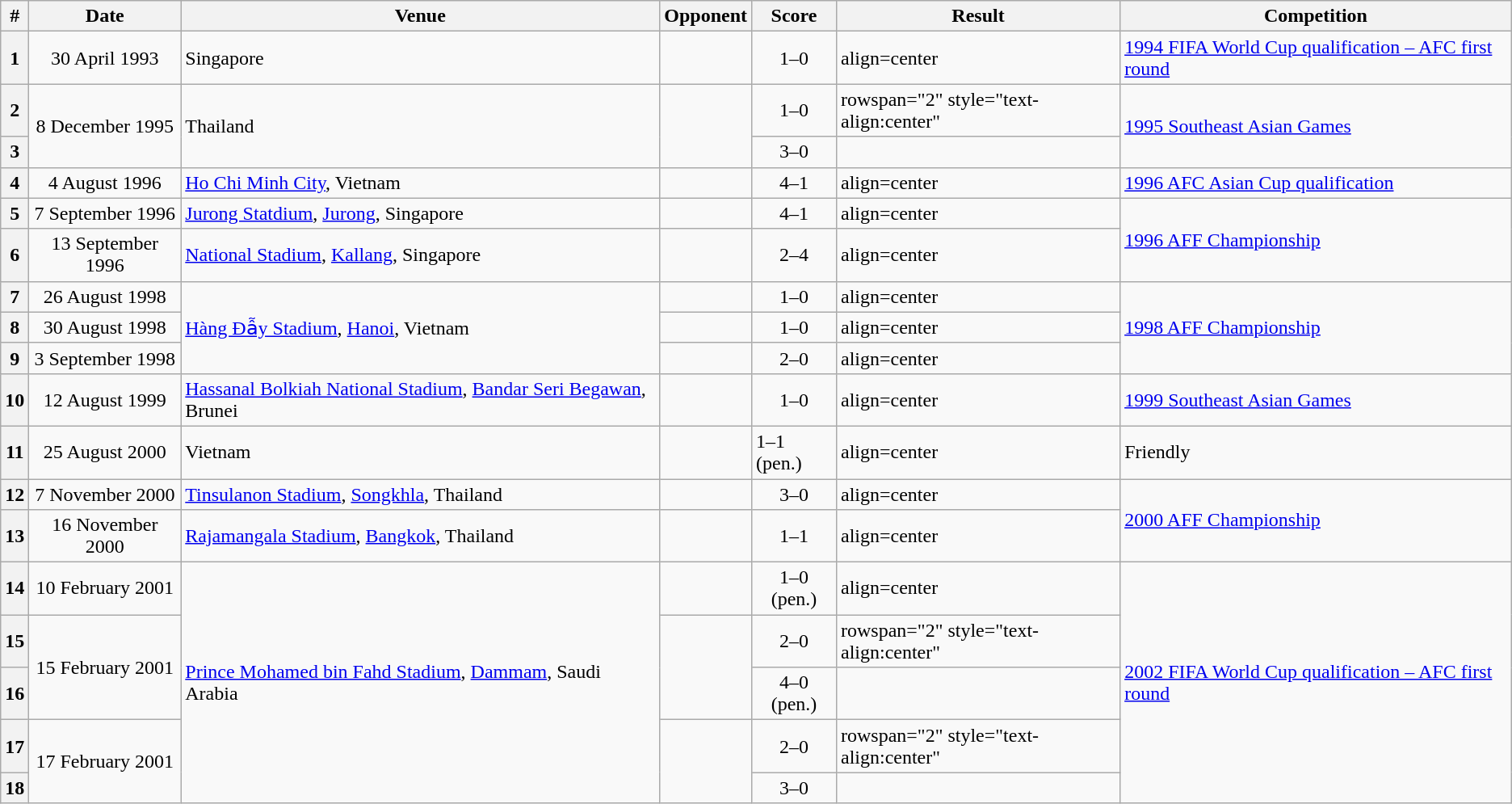<table class="wikitable">
<tr>
<th scope="col">#</th>
<th scope="col">Date</th>
<th scope="col">Venue</th>
<th scope="col">Opponent</th>
<th scope="col">Score</th>
<th scope="col">Result</th>
<th scope="col">Competition</th>
</tr>
<tr>
<th scope="row">1</th>
<td align=center>30 April 1993</td>
<td>Singapore</td>
<td></td>
<td align=center>1–0</td>
<td>align=center </td>
<td><a href='#'>1994 FIFA World Cup qualification – AFC first round</a></td>
</tr>
<tr>
<th scope="row">2</th>
<td rowspan="2" align=center>8 December 1995</td>
<td rowspan="2">Thailand</td>
<td rowspan="2"></td>
<td align=center>1–0</td>
<td>rowspan="2" style="text-align:center" </td>
<td rowspan="2"><a href='#'>1995 Southeast Asian Games</a></td>
</tr>
<tr>
<th scope="row">3</th>
<td align=center>3–0</td>
</tr>
<tr>
<th scope="row">4</th>
<td align=center>4 August 1996</td>
<td><a href='#'>Ho Chi Minh City</a>, Vietnam</td>
<td></td>
<td align=center>4–1</td>
<td>align=center </td>
<td><a href='#'>1996 AFC Asian Cup qualification</a></td>
</tr>
<tr>
<th scope="row">5</th>
<td align=center>7 September 1996</td>
<td><a href='#'>Jurong Statdium</a>, <a href='#'>Jurong</a>, Singapore</td>
<td></td>
<td align=center>4–1</td>
<td>align=center </td>
<td rowspan = 2><a href='#'>1996 AFF Championship</a></td>
</tr>
<tr>
<th scope="row">6</th>
<td align=center>13 September 1996</td>
<td><a href='#'>National Stadium</a>, <a href='#'>Kallang</a>, Singapore</td>
<td></td>
<td align=center>2–4</td>
<td>align=center </td>
</tr>
<tr>
<th scope="row">7</th>
<td align=center>26 August 1998</td>
<td rowspan="3"><a href='#'>Hàng Đẫy Stadium</a>, <a href='#'>Hanoi</a>, Vietnam</td>
<td></td>
<td align=center>1–0</td>
<td>align=center </td>
<td rowspan = 3><a href='#'>1998 AFF Championship</a></td>
</tr>
<tr>
<th scope="row">8</th>
<td align=center>30 August 1998</td>
<td></td>
<td align=center>1–0</td>
<td>align=center </td>
</tr>
<tr>
<th scope="row">9</th>
<td align=center>3 September 1998</td>
<td></td>
<td align=center>2–0</td>
<td>align=center </td>
</tr>
<tr>
<th scope="row">10</th>
<td align=center>12 August 1999</td>
<td><a href='#'>Hassanal Bolkiah National Stadium</a>, <a href='#'>Bandar Seri Begawan</a>, Brunei</td>
<td></td>
<td align=center>1–0</td>
<td>align=center </td>
<td><a href='#'>1999 Southeast Asian Games</a></td>
</tr>
<tr>
<th scope="row">11</th>
<td align=center>25 August  2000</td>
<td>Vietnam</td>
<td></td>
<td>1–1 (pen.)</td>
<td>align=center </td>
<td>Friendly</td>
</tr>
<tr>
<th scope="row">12</th>
<td align=center>7 November 2000</td>
<td><a href='#'>Tinsulanon Stadium</a>, <a href='#'>Songkhla</a>, Thailand</td>
<td></td>
<td align=center>3–0</td>
<td>align=center </td>
<td rowspan = 2><a href='#'>2000 AFF Championship</a></td>
</tr>
<tr>
<th scope="row">13</th>
<td align=center>16 November 2000</td>
<td><a href='#'>Rajamangala Stadium</a>, <a href='#'>Bangkok</a>, Thailand</td>
<td></td>
<td align=center>1–1</td>
<td>align=center </td>
</tr>
<tr>
<th scope="row">14</th>
<td align=center>10 February 2001</td>
<td rowspan="5"><a href='#'>Prince Mohamed bin Fahd Stadium</a>, <a href='#'>Dammam</a>, Saudi Arabia</td>
<td></td>
<td align=center>1–0 (pen.)</td>
<td>align=center </td>
<td rowspan = 5><a href='#'>2002 FIFA World Cup qualification – AFC first round</a></td>
</tr>
<tr>
<th scope="row">15</th>
<td rowspan="2" align=center>15 February 2001</td>
<td rowspan="2"></td>
<td align=center>2–0</td>
<td>rowspan="2" style="text-align:center" </td>
</tr>
<tr>
<th scope="row">16</th>
<td align=center>4–0 (pen.)</td>
</tr>
<tr>
<th scope="row">17</th>
<td rowspan="2" align=center>17 February 2001</td>
<td rowspan="2"></td>
<td align=center>2–0</td>
<td>rowspan="2" style="text-align:center" </td>
</tr>
<tr>
<th scope="row">18</th>
<td align=center>3–0</td>
</tr>
</table>
